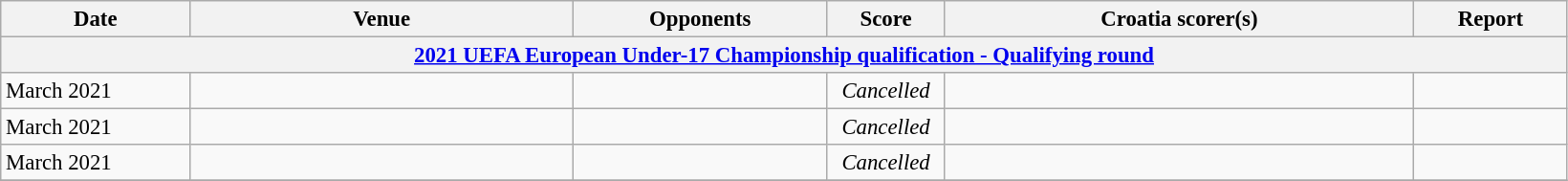<table class="wikitable" style="font-size:95%;">
<tr>
<th width=125>Date</th>
<th width=260>Venue</th>
<th width=170>Opponents</th>
<th width= 75>Score</th>
<th width=320>Croatia scorer(s)</th>
<th width=100>Report</th>
</tr>
<tr>
<th colspan=7><a href='#'>2021 UEFA European Under-17 Championship qualification - Qualifying round</a></th>
</tr>
<tr>
<td>March 2021</td>
<td></td>
<td></td>
<td align=center><em>Cancelled</em></td>
<td></td>
<td></td>
</tr>
<tr>
<td>March 2021</td>
<td></td>
<td></td>
<td align=center><em>Cancelled</em></td>
<td></td>
<td></td>
</tr>
<tr>
<td>March 2021</td>
<td></td>
<td></td>
<td align=center><em>Cancelled</em></td>
<td></td>
<td></td>
</tr>
<tr>
</tr>
</table>
